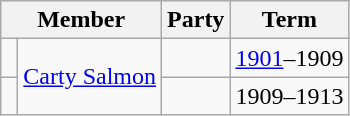<table class="wikitable">
<tr>
<th colspan="2">Member</th>
<th>Party</th>
<th>Term</th>
</tr>
<tr>
<td> </td>
<td rowspan="2"><a href='#'>Carty Salmon</a></td>
<td></td>
<td><a href='#'>1901</a>–1909</td>
</tr>
<tr>
<td> </td>
<td></td>
<td>1909–1913</td>
</tr>
</table>
